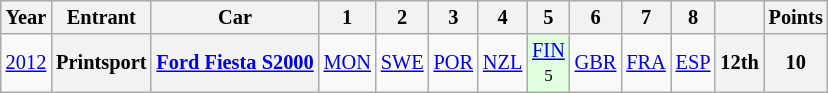<table class="wikitable" style="text-align:center; font-size:85%">
<tr>
<th>Year</th>
<th>Entrant</th>
<th>Car</th>
<th>1</th>
<th>2</th>
<th>3</th>
<th>4</th>
<th>5</th>
<th>6</th>
<th>7</th>
<th>8</th>
<th></th>
<th>Points</th>
</tr>
<tr>
<td><a href='#'>2012</a></td>
<th nowrap>Printsport</th>
<th nowrap><a href='#'>Ford Fiesta S2000</a></th>
<td><a href='#'>MON</a></td>
<td><a href='#'>SWE</a></td>
<td><a href='#'>POR</a></td>
<td><a href='#'>NZL</a></td>
<td style="background:#dfffdf;"><a href='#'>FIN</a><br><small>5</small></td>
<td><a href='#'>GBR</a></td>
<td><a href='#'>FRA</a></td>
<td><a href='#'>ESP</a></td>
<th>12th</th>
<th>10</th>
</tr>
</table>
